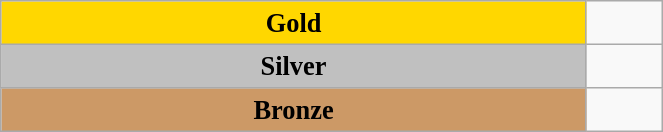<table class="wikitable" style=" text-align:center; font-size:110%;" width="35%">
<tr>
<td bgcolor="gold"><strong>Gold</strong></td>
<td></td>
</tr>
<tr>
<td bgcolor="silver"><strong>Silver</strong></td>
<td></td>
</tr>
<tr>
<td bgcolor="CC9966"><strong>Bronze</strong></td>
<td></td>
</tr>
</table>
